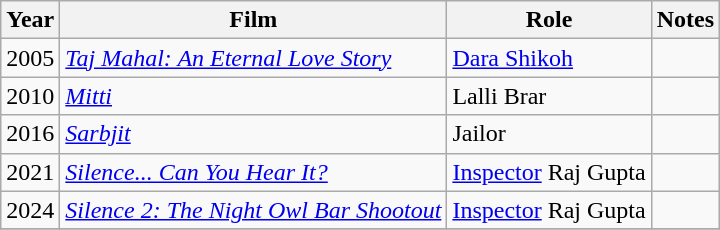<table class="wikitable sortable">
<tr>
<th>Year</th>
<th>Film</th>
<th>Role</th>
<th>Notes</th>
</tr>
<tr>
<td>2005</td>
<td><em><a href='#'>Taj Mahal: An Eternal Love Story</a></em></td>
<td><a href='#'>Dara Shikoh</a></td>
<td></td>
</tr>
<tr>
<td>2010</td>
<td><em><a href='#'> Mitti</a></em></td>
<td>Lalli Brar</td>
<td></td>
</tr>
<tr>
<td>2016</td>
<td><em><a href='#'> Sarbjit</a></em></td>
<td>Jailor</td>
<td></td>
</tr>
<tr>
<td>2021</td>
<td><em><a href='#'>Silence... Can You Hear It?</a></em></td>
<td><a href='#'>Inspector</a> Raj Gupta</td>
<td></td>
</tr>
<tr>
<td>2024</td>
<td><em><a href='#'>Silence 2: The Night Owl Bar Shootout</a></em></td>
<td><a href='#'>Inspector</a> Raj Gupta</td>
<td></td>
</tr>
<tr>
</tr>
</table>
